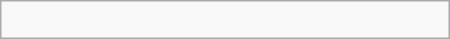<table class="wikitable" border="1" width=300px align="right">
<tr>
<td><br></td>
</tr>
</table>
